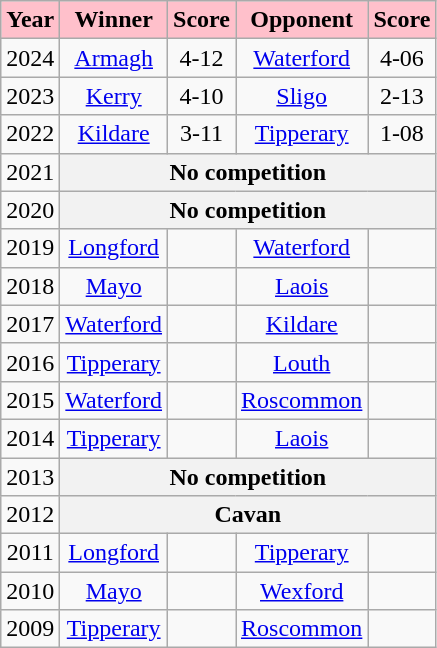<table class="wikitable" style="text-align:center;">
<tr>
<th style="background:pink;"><strong>Year</strong></th>
<th style="background:pink;"><strong>Winner</strong></th>
<th style="background:pink;"><strong>Score</strong></th>
<th style="background:pink;"><strong>Opponent</strong></th>
<th style="background:pink;"><strong>Score</strong></th>
</tr>
<tr>
<td>2024</td>
<td><a href='#'>Armagh</a></td>
<td>4-12</td>
<td><a href='#'>Waterford</a></td>
<td>4-06</td>
</tr>
<tr>
<td>2023</td>
<td><a href='#'>Kerry</a></td>
<td>4-10</td>
<td><a href='#'>Sligo</a></td>
<td>2-13</td>
</tr>
<tr>
<td>2022</td>
<td><a href='#'>Kildare</a></td>
<td>3-11</td>
<td><a href='#'>Tipperary</a></td>
<td>1-08</td>
</tr>
<tr>
<td>2021</td>
<th colspan=4 align=center>No competition</th>
</tr>
<tr>
<td>2020</td>
<th colspan=4 align=center>No competition</th>
</tr>
<tr>
<td>2019</td>
<td><a href='#'>Longford</a></td>
<td></td>
<td><a href='#'>Waterford</a></td>
<td></td>
</tr>
<tr>
<td>2018</td>
<td><a href='#'>Mayo</a></td>
<td></td>
<td><a href='#'>Laois</a></td>
<td></td>
</tr>
<tr>
<td>2017</td>
<td><a href='#'>Waterford</a></td>
<td></td>
<td><a href='#'>Kildare</a></td>
<td></td>
</tr>
<tr>
<td>2016</td>
<td><a href='#'>Tipperary</a></td>
<td></td>
<td><a href='#'>Louth</a></td>
<td></td>
</tr>
<tr>
<td>2015</td>
<td><a href='#'>Waterford</a></td>
<td></td>
<td><a href='#'>Roscommon</a></td>
</tr>
<tr>
<td>2014</td>
<td><a href='#'>Tipperary</a></td>
<td></td>
<td><a href='#'>Laois</a></td>
<td></td>
</tr>
<tr>
<td>2013</td>
<th colspan=4 align=center>No competition</th>
</tr>
<tr>
<td>2012</td>
<th colspan=4 align=center>Cavan</th>
</tr>
<tr>
<td>2011</td>
<td><a href='#'>Longford</a></td>
<td></td>
<td><a href='#'>Tipperary</a></td>
<td></td>
</tr>
<tr>
<td>2010</td>
<td><a href='#'>Mayo</a></td>
<td></td>
<td><a href='#'>Wexford</a></td>
<td></td>
</tr>
<tr>
<td>2009</td>
<td><a href='#'>Tipperary</a></td>
<td></td>
<td><a href='#'>Roscommon</a></td>
<td></td>
</tr>
</table>
